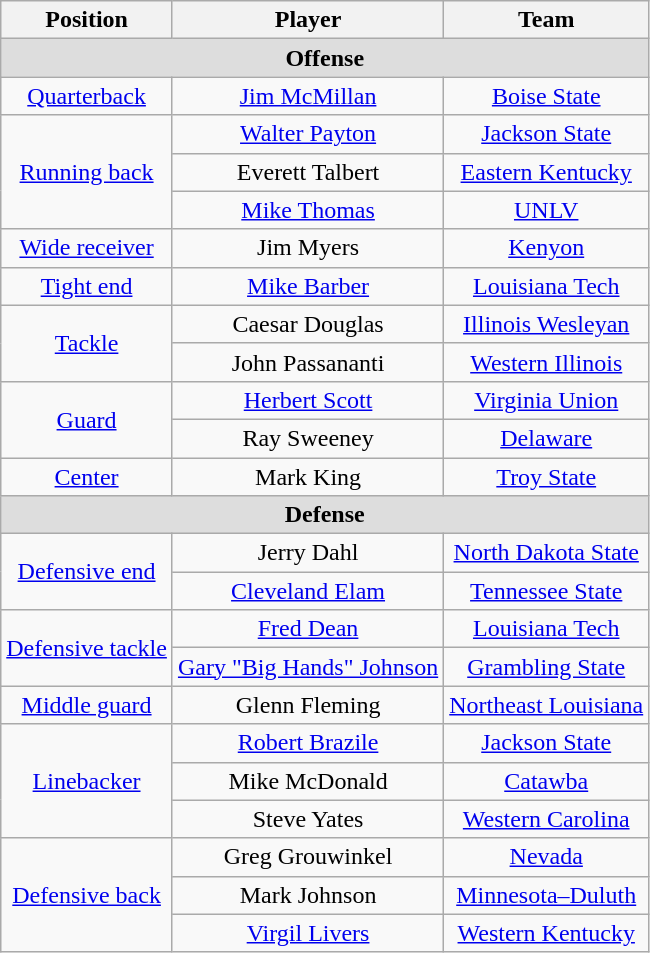<table class="wikitable">
<tr>
<th>Position</th>
<th>Player</th>
<th>Team</th>
</tr>
<tr>
<td colspan="3" style="text-align:center; background:#ddd;"><strong>Offense </strong></td>
</tr>
<tr style="text-align:center;">
<td><a href='#'>Quarterback</a></td>
<td><a href='#'>Jim McMillan</a></td>
<td><a href='#'>Boise State</a></td>
</tr>
<tr style="text-align:center;">
<td rowspan="3"><a href='#'>Running back</a></td>
<td><a href='#'>Walter Payton</a></td>
<td><a href='#'>Jackson State</a></td>
</tr>
<tr style="text-align:center;">
<td>Everett Talbert</td>
<td><a href='#'>Eastern Kentucky</a></td>
</tr>
<tr style="text-align:center;">
<td><a href='#'>Mike Thomas</a></td>
<td><a href='#'>UNLV</a></td>
</tr>
<tr style="text-align:center;">
<td><a href='#'>Wide receiver</a></td>
<td>Jim Myers</td>
<td><a href='#'>Kenyon</a></td>
</tr>
<tr style="text-align:center;">
<td><a href='#'>Tight end</a></td>
<td><a href='#'>Mike Barber</a></td>
<td><a href='#'>Louisiana Tech</a></td>
</tr>
<tr style="text-align:center;">
<td rowspan="2"><a href='#'>Tackle</a></td>
<td>Caesar Douglas</td>
<td><a href='#'>Illinois Wesleyan</a></td>
</tr>
<tr style="text-align:center;">
<td>John Passananti</td>
<td><a href='#'>Western Illinois</a></td>
</tr>
<tr style="text-align:center;">
<td rowspan="2"><a href='#'>Guard</a></td>
<td><a href='#'>Herbert Scott</a></td>
<td><a href='#'>Virginia Union</a></td>
</tr>
<tr style="text-align:center;">
<td>Ray Sweeney</td>
<td><a href='#'>Delaware</a></td>
</tr>
<tr style="text-align:center;">
<td><a href='#'>Center</a></td>
<td>Mark King</td>
<td><a href='#'>Troy State</a></td>
</tr>
<tr>
<td colspan="3" style="text-align:center; background:#ddd;"><strong>Defense</strong></td>
</tr>
<tr style="text-align:center;">
<td rowspan="2"><a href='#'>Defensive end</a></td>
<td>Jerry Dahl</td>
<td><a href='#'>North Dakota State</a></td>
</tr>
<tr style="text-align:center;">
<td><a href='#'>Cleveland Elam</a></td>
<td><a href='#'>Tennessee State</a></td>
</tr>
<tr style="text-align:center;">
<td rowspan="2"><a href='#'>Defensive tackle</a></td>
<td><a href='#'>Fred Dean</a></td>
<td><a href='#'>Louisiana Tech</a></td>
</tr>
<tr style="text-align:center;">
<td><a href='#'>Gary "Big Hands" Johnson</a></td>
<td><a href='#'>Grambling State</a></td>
</tr>
<tr style="text-align:center;">
<td><a href='#'>Middle guard</a></td>
<td>Glenn Fleming</td>
<td><a href='#'>Northeast Louisiana</a></td>
</tr>
<tr style="text-align:center;">
<td rowspan="3"><a href='#'>Linebacker</a></td>
<td><a href='#'>Robert Brazile</a></td>
<td><a href='#'>Jackson State</a></td>
</tr>
<tr style="text-align:center;">
<td>Mike McDonald</td>
<td><a href='#'>Catawba</a></td>
</tr>
<tr style="text-align:center;">
<td>Steve Yates</td>
<td><a href='#'>Western Carolina</a></td>
</tr>
<tr style="text-align:center;">
<td rowspan="3"><a href='#'>Defensive back</a></td>
<td>Greg Grouwinkel</td>
<td><a href='#'>Nevada</a></td>
</tr>
<tr style="text-align:center;">
<td>Mark Johnson</td>
<td><a href='#'>Minnesota–Duluth</a></td>
</tr>
<tr style="text-align:center;">
<td><a href='#'>Virgil Livers</a></td>
<td><a href='#'>Western Kentucky</a></td>
</tr>
</table>
